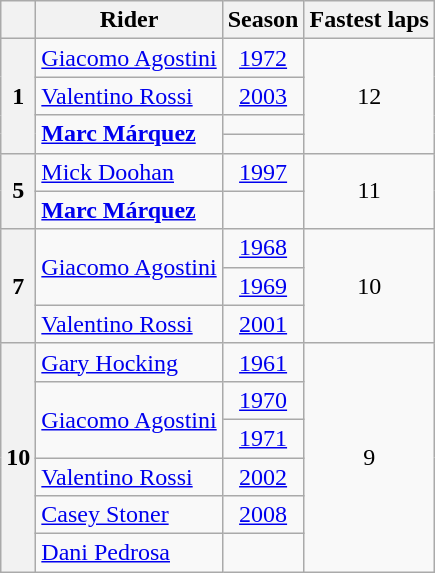<table class="wikitable" style="text-align:center">
<tr>
<th></th>
<th>Rider</th>
<th>Season</th>
<th>Fastest laps</th>
</tr>
<tr>
<th rowspan=4>1</th>
<td align=left> <a href='#'>Giacomo Agostini</a></td>
<td><a href='#'>1972</a></td>
<td rowspan=4>12</td>
</tr>
<tr>
<td align=left> <a href='#'>Valentino Rossi</a></td>
<td><a href='#'>2003</a></td>
</tr>
<tr>
<td style="text-align:left;" rowspan="2"> <strong><a href='#'>Marc Márquez</a></strong></td>
<td></td>
</tr>
<tr>
<td></td>
</tr>
<tr>
<th rowspan=2>5</th>
<td align=left> <a href='#'>Mick Doohan</a></td>
<td><a href='#'>1997</a></td>
<td rowspan=2>11</td>
</tr>
<tr>
<td align=left> <strong><a href='#'>Marc Márquez</a></strong></td>
<td></td>
</tr>
<tr>
<th rowspan=3>7</th>
<td style="text-align:left;" rowspan="2"> <a href='#'>Giacomo Agostini</a></td>
<td><a href='#'>1968</a></td>
<td rowspan=3>10</td>
</tr>
<tr>
<td><a href='#'>1969</a></td>
</tr>
<tr>
<td align=left> <a href='#'>Valentino Rossi</a></td>
<td><a href='#'>2001</a></td>
</tr>
<tr>
<th rowspan=6>10</th>
<td align=left>  <a href='#'>Gary Hocking</a></td>
<td><a href='#'>1961</a></td>
<td rowspan=6>9</td>
</tr>
<tr>
<td style="text-align:left;" rowspan="2"> <a href='#'>Giacomo Agostini</a></td>
<td><a href='#'>1970</a></td>
</tr>
<tr>
<td><a href='#'>1971</a></td>
</tr>
<tr>
<td align=left> <a href='#'>Valentino Rossi</a></td>
<td><a href='#'>2002</a></td>
</tr>
<tr>
<td align=left> <a href='#'>Casey Stoner</a></td>
<td><a href='#'>2008</a></td>
</tr>
<tr>
<td align=left> <a href='#'>Dani Pedrosa</a></td>
<td></td>
</tr>
</table>
